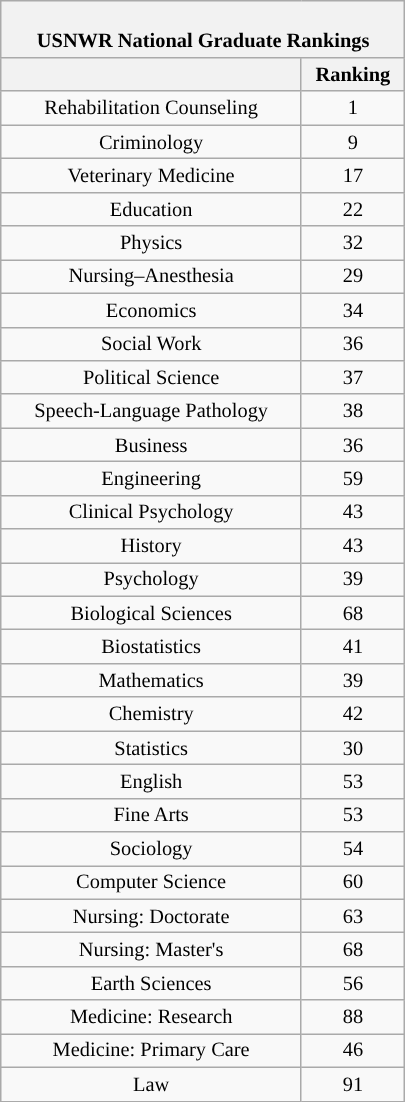<table class="wikitable sortable collapsible collapsed" style="float:right; clear:right; text-align:center; font-size:85%; width:270px;">
<tr>
<th colspan="2"><br>USNWR National Graduate Rankings</th>
</tr>
<tr>
<th></th>
<th>Ranking</th>
</tr>
<tr>
<td>Rehabilitation Counseling</td>
<td>1</td>
</tr>
<tr>
<td>Criminology</td>
<td>9</td>
</tr>
<tr>
<td>Veterinary Medicine</td>
<td>17</td>
</tr>
<tr>
<td>Education</td>
<td>22</td>
</tr>
<tr>
<td>Physics</td>
<td>32</td>
</tr>
<tr>
<td>Nursing–Anesthesia</td>
<td>29</td>
</tr>
<tr>
<td>Economics</td>
<td>34</td>
</tr>
<tr>
<td>Social Work</td>
<td>36</td>
</tr>
<tr>
<td>Political Science</td>
<td>37</td>
</tr>
<tr>
<td>Speech-Language Pathology</td>
<td>38</td>
</tr>
<tr>
<td>Business</td>
<td>36</td>
</tr>
<tr>
<td>Engineering</td>
<td>59</td>
</tr>
<tr>
<td>Clinical Psychology</td>
<td>43</td>
</tr>
<tr>
<td>History</td>
<td>43</td>
</tr>
<tr>
<td>Psychology</td>
<td>39</td>
</tr>
<tr>
<td>Biological Sciences</td>
<td>68</td>
</tr>
<tr>
<td>Biostatistics</td>
<td>41</td>
</tr>
<tr>
<td>Mathematics</td>
<td>39</td>
</tr>
<tr>
<td>Chemistry</td>
<td>42</td>
</tr>
<tr>
<td>Statistics</td>
<td>30</td>
</tr>
<tr>
<td>English</td>
<td>53</td>
</tr>
<tr>
<td>Fine Arts</td>
<td>53</td>
</tr>
<tr>
<td>Sociology</td>
<td>54</td>
</tr>
<tr>
<td>Computer Science</td>
<td>60</td>
</tr>
<tr>
<td>Nursing: Doctorate</td>
<td>63</td>
</tr>
<tr>
<td>Nursing: Master's</td>
<td>68</td>
</tr>
<tr>
<td>Earth Sciences</td>
<td>56</td>
</tr>
<tr>
<td>Medicine: Research</td>
<td>88</td>
</tr>
<tr>
<td>Medicine: Primary Care</td>
<td>46</td>
</tr>
<tr>
<td>Law</td>
<td>91</td>
</tr>
</table>
